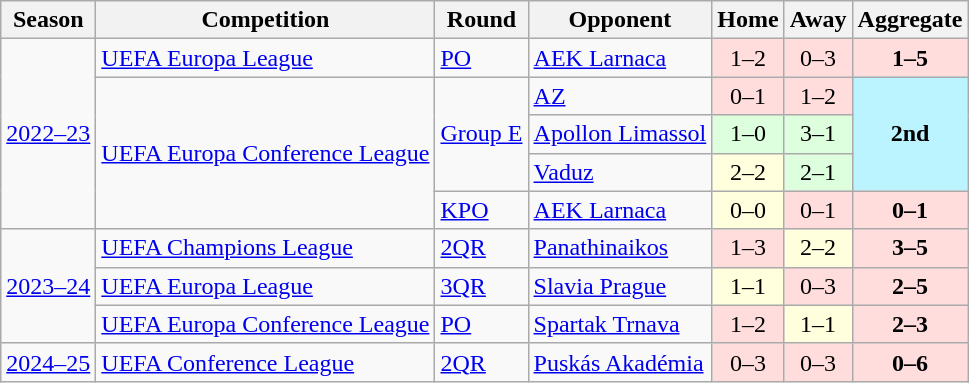<table class="wikitable">
<tr>
<th>Season</th>
<th>Competition</th>
<th>Round</th>
<th>Opponent</th>
<th>Home</th>
<th>Away</th>
<th>Aggregate</th>
</tr>
<tr>
<td rowspan="5"><a href='#'>2022–23</a></td>
<td><a href='#'>UEFA Europa League</a></td>
<td><a href='#'>PO</a></td>
<td> <a href='#'>AEK Larnaca</a></td>
<td style="text-align:center; background:#fdd;">1–2</td>
<td style="text-align:center; background:#fdd;">0–3</td>
<td bgcolor="ffdddd" align="center"><strong>1–5</strong></td>
</tr>
<tr>
<td rowspan="4"><a href='#'>UEFA Europa Conference League</a></td>
<td rowspan="3"><a href='#'>Group E</a></td>
<td> <a href='#'>AZ</a></td>
<td style="text-align:center; background:#fdd;">0–1</td>
<td style="text-align:center; background:#fdd;">1–2</td>
<td bgcolor="bbf3ff" rowspan="3" align=center><strong>2nd</strong></td>
</tr>
<tr>
<td> <a href='#'>Apollon Limassol</a></td>
<td style="text-align:center; background:#ddffdd;">1–0</td>
<td style="text-align:center; background:#ddffdd;">3–1</td>
</tr>
<tr>
<td> <a href='#'>Vaduz</a></td>
<td style="text-align:center; background:#ffffdd">2–2</td>
<td style="text-align:center; background:#ddffdd;">2–1</td>
</tr>
<tr>
<td><a href='#'>KPO</a></td>
<td> <a href='#'>AEK Larnaca</a></td>
<td style="text-align:center; background:#ffffdd">0–0</td>
<td style="text-align:center; background:#fdd;">0–1</td>
<td bgcolor="ffdddd" align=center><strong>0–1</strong></td>
</tr>
<tr>
<td rowspan="3"><a href='#'>2023–24</a></td>
<td><a href='#'>UEFA Champions League</a></td>
<td><a href='#'>2QR</a></td>
<td> <a href='#'>Panathinaikos</a></td>
<td style="text-align:center; background:#fdd;">1–3</td>
<td style="text-align:center; background:#ffffdd">2–2</td>
<td bgcolor="ffdddd" align=center><strong>3–5</strong></td>
</tr>
<tr>
<td><a href='#'>UEFA Europa League</a></td>
<td><a href='#'>3QR</a></td>
<td> <a href='#'>Slavia Prague</a></td>
<td style="text-align:center; background:#ffffdd">1–1</td>
<td style="text-align:center; background:#fdd;">0–3</td>
<td bgcolor="ffdddd" align=center><strong>2–5</strong></td>
</tr>
<tr>
<td><a href='#'>UEFA Europa Conference League</a></td>
<td><a href='#'>PO</a></td>
<td> <a href='#'>Spartak Trnava</a></td>
<td style="text-align:center; background:#fdd;">1–2 </td>
<td style="text-align:center; background:#ffffdd">1–1</td>
<td bgcolor="ffdddd" align=center><strong>2–3</strong></td>
</tr>
<tr>
<td><a href='#'>2024–25</a></td>
<td><a href='#'>UEFA Conference League</a></td>
<td><a href='#'>2QR</a></td>
<td> <a href='#'>Puskás Akadémia</a></td>
<td style="text-align:center; background:#fdd;">0–3 </td>
<td style="text-align:center; background:#fdd;">0–3 </td>
<td bgcolor="ffdddd" align=center><strong>0–6</strong></td>
</tr>
</table>
